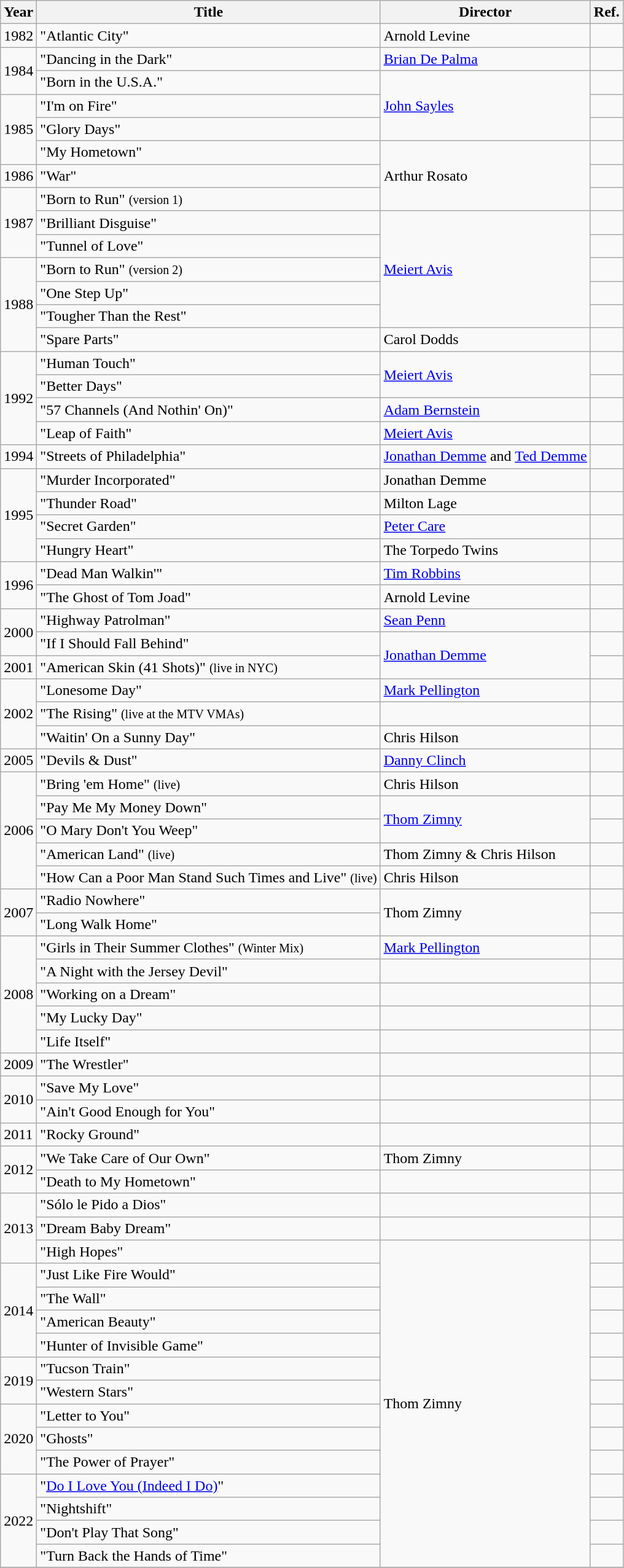<table class="wikitable">
<tr>
<th>Year</th>
<th>Title</th>
<th>Director</th>
<th>Ref.</th>
</tr>
<tr>
<td>1982</td>
<td>"Atlantic City"</td>
<td>Arnold Levine</td>
<td></td>
</tr>
<tr>
<td rowspan="2">1984</td>
<td>"Dancing in the Dark"</td>
<td><a href='#'>Brian De Palma</a></td>
<td></td>
</tr>
<tr>
<td>"Born in the U.S.A."</td>
<td rowspan="3"><a href='#'>John Sayles</a></td>
<td></td>
</tr>
<tr>
<td rowspan="3">1985</td>
<td>"I'm on Fire"</td>
<td></td>
</tr>
<tr>
<td>"Glory Days"</td>
<td></td>
</tr>
<tr>
<td>"My Hometown"</td>
<td rowspan="3">Arthur Rosato</td>
<td></td>
</tr>
<tr>
<td>1986</td>
<td>"War"</td>
<td></td>
</tr>
<tr>
<td rowspan="3">1987</td>
<td>"Born to Run" <small>(version 1)</small></td>
<td></td>
</tr>
<tr>
<td>"Brilliant Disguise"</td>
<td rowspan="5"><a href='#'>Meiert Avis</a></td>
<td></td>
</tr>
<tr>
<td>"Tunnel of Love"</td>
<td></td>
</tr>
<tr>
<td rowspan="4">1988</td>
<td>"Born to Run" <small>(version 2)</small></td>
<td></td>
</tr>
<tr>
<td>"One Step Up"</td>
<td></td>
</tr>
<tr>
<td>"Tougher Than the Rest"</td>
<td></td>
</tr>
<tr>
<td>"Spare Parts"</td>
<td>Carol Dodds</td>
<td></td>
</tr>
<tr>
<td rowspan="4">1992</td>
<td>"Human Touch"</td>
<td rowspan="2"><a href='#'>Meiert Avis</a></td>
<td></td>
</tr>
<tr>
<td>"Better Days"</td>
<td></td>
</tr>
<tr>
<td>"57 Channels (And Nothin' On)"</td>
<td><a href='#'>Adam Bernstein</a></td>
<td></td>
</tr>
<tr>
<td>"Leap of Faith"</td>
<td><a href='#'>Meiert Avis</a></td>
<td></td>
</tr>
<tr>
<td>1994</td>
<td>"Streets of Philadelphia"</td>
<td><a href='#'>Jonathan Demme</a> and <a href='#'>Ted Demme</a></td>
<td></td>
</tr>
<tr>
<td rowspan="4">1995</td>
<td>"Murder Incorporated"</td>
<td>Jonathan Demme</td>
<td></td>
</tr>
<tr>
<td>"Thunder Road"</td>
<td>Milton Lage</td>
<td></td>
</tr>
<tr>
<td>"Secret Garden"</td>
<td><a href='#'>Peter Care</a></td>
<td></td>
</tr>
<tr>
<td>"Hungry Heart"</td>
<td>The Torpedo Twins</td>
<td></td>
</tr>
<tr>
<td rowspan="2">1996</td>
<td>"Dead Man Walkin'"</td>
<td><a href='#'>Tim Robbins</a></td>
<td></td>
</tr>
<tr>
<td>"The Ghost of Tom Joad"</td>
<td>Arnold Levine</td>
<td></td>
</tr>
<tr>
<td rowspan="2">2000</td>
<td>"Highway Patrolman"</td>
<td><a href='#'>Sean Penn</a></td>
<td></td>
</tr>
<tr>
<td>"If I Should Fall Behind"</td>
<td rowspan="2"><a href='#'>Jonathan Demme</a></td>
<td></td>
</tr>
<tr>
<td>2001</td>
<td>"American Skin (41 Shots)" <small>(live in NYC)</small></td>
<td></td>
</tr>
<tr>
<td rowspan="3">2002</td>
<td>"Lonesome Day"</td>
<td><a href='#'>Mark Pellington</a></td>
<td></td>
</tr>
<tr>
<td>"The Rising" <small>(live at the MTV VMAs)</small></td>
<td></td>
<td></td>
</tr>
<tr>
<td>"Waitin' On a Sunny Day"</td>
<td>Chris Hilson</td>
<td></td>
</tr>
<tr>
<td>2005</td>
<td>"Devils & Dust"</td>
<td><a href='#'>Danny Clinch</a></td>
<td></td>
</tr>
<tr>
<td rowspan="5">2006</td>
<td>"Bring 'em Home" <small>(live)</small></td>
<td>Chris Hilson</td>
<td></td>
</tr>
<tr>
<td>"Pay Me My Money Down"</td>
<td rowspan="2"><a href='#'>Thom Zimny</a></td>
<td></td>
</tr>
<tr>
<td>"O Mary Don't You Weep"</td>
<td></td>
</tr>
<tr>
<td>"American Land" <small>(live)</small></td>
<td>Thom Zimny & Chris Hilson</td>
<td></td>
</tr>
<tr>
<td>"How Can a Poor Man Stand Such Times and Live" <small>(live)</small></td>
<td>Chris Hilson</td>
<td></td>
</tr>
<tr>
<td rowspan="2">2007</td>
<td>"Radio Nowhere"</td>
<td rowspan="2">Thom Zimny</td>
<td></td>
</tr>
<tr>
<td>"Long Walk Home"</td>
<td></td>
</tr>
<tr>
<td rowspan="5">2008</td>
<td>"Girls in Their Summer Clothes" <small>(Winter Mix)</small></td>
<td><a href='#'>Mark Pellington</a></td>
<td></td>
</tr>
<tr>
<td>"A Night with the Jersey Devil"</td>
<td></td>
<td></td>
</tr>
<tr>
<td>"Working on a Dream"</td>
<td></td>
<td></td>
</tr>
<tr>
<td>"My Lucky Day"</td>
<td></td>
<td></td>
</tr>
<tr>
<td>"Life Itself"</td>
<td></td>
<td></td>
</tr>
<tr>
<td>2009</td>
<td>"The Wrestler"</td>
<td></td>
<td></td>
</tr>
<tr>
<td rowspan="2">2010</td>
<td>"Save My Love"</td>
<td></td>
<td></td>
</tr>
<tr>
<td>"Ain't Good Enough for You"</td>
<td></td>
<td></td>
</tr>
<tr>
<td>2011</td>
<td>"Rocky Ground"</td>
<td></td>
<td></td>
</tr>
<tr>
<td rowspan="2">2012</td>
<td>"We Take Care of Our Own"</td>
<td>Thom Zimny</td>
<td></td>
</tr>
<tr>
<td>"Death to My Hometown"</td>
<td></td>
<td></td>
</tr>
<tr>
<td rowspan="3">2013</td>
<td>"Sólo le Pido a Dios"</td>
<td></td>
<td></td>
</tr>
<tr>
<td>"Dream Baby Dream"</td>
<td></td>
<td></td>
</tr>
<tr>
<td>"High Hopes"</td>
<td rowspan="14">Thom Zimny</td>
<td></td>
</tr>
<tr>
<td rowspan="4">2014</td>
<td>"Just Like Fire Would"</td>
<td></td>
</tr>
<tr>
<td>"The Wall"</td>
<td></td>
</tr>
<tr>
<td>"American Beauty"</td>
<td></td>
</tr>
<tr>
<td>"Hunter of Invisible Game"</td>
<td></td>
</tr>
<tr>
<td rowspan="2">2019</td>
<td>"Tucson Train"</td>
<td></td>
</tr>
<tr>
<td>"Western Stars"</td>
<td></td>
</tr>
<tr>
<td rowspan="3">2020</td>
<td>"Letter to You"</td>
<td></td>
</tr>
<tr>
<td>"Ghosts"</td>
<td></td>
</tr>
<tr>
<td>"The Power of Prayer"</td>
<td></td>
</tr>
<tr>
<td rowspan="4">2022</td>
<td>"<a href='#'>Do I Love You (Indeed I Do)</a>"</td>
<td></td>
</tr>
<tr>
<td>"Nightshift"</td>
<td></td>
</tr>
<tr>
<td>"Don't Play That Song"</td>
<td></td>
</tr>
<tr>
<td>"Turn Back the Hands of Time"</td>
<td></td>
</tr>
<tr>
</tr>
</table>
